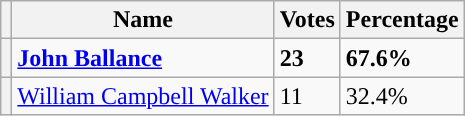<table class="wikitable">
<tr>
<th></th>
<th>Name</th>
<th>Votes</th>
<th>Percentage</th>
</tr>
<tr>
<th style="background-color: "></th>
<td><strong><a href='#'>John Ballance</a></strong></td>
<td><strong>23</strong></td>
<td><strong>67.6%</strong></td>
</tr>
<tr>
<th style="background-color: "></th>
<td><a href='#'>William Campbell Walker</a></td>
<td>11</td>
<td>32.4%</td>
</tr>
</table>
